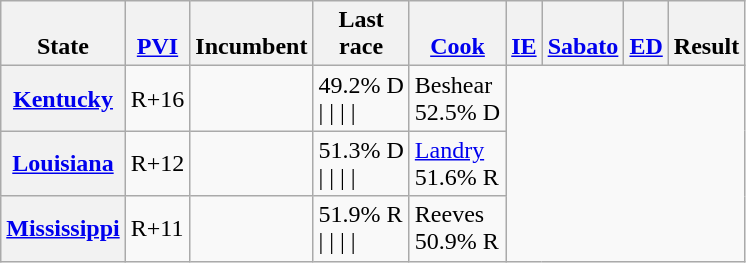<table class="wikitable sortable">
<tr valign=bottom>
<th>State</th>
<th><a href='#'>PVI</a></th>
<th>Incumbent</th>
<th>Last<br>race</th>
<th scope="col"><a href='#'>Cook</a><br></th>
<th><a href='#'>IE</a><br></th>
<th><a href='#'>Sabato</a><br></th>
<th><a href='#'>ED</a><br></th>
<th>Result<br></th>
</tr>
<tr>
<th><a href='#'>Kentucky</a></th>
<td>R+16</td>
<td></td>
<td>49.2% D<br>| 
| 
|
|</td>
<td>Beshear<br>52.5% D</td>
</tr>
<tr>
<th><a href='#'>Louisiana</a></th>
<td>R+12</td>
<td><br></td>
<td>51.3% D<br>| 
| 
|
|</td>
<td><a href='#'>Landry</a><br>51.6% R </td>
</tr>
<tr>
<th><a href='#'>Mississippi</a></th>
<td>R+11</td>
<td></td>
<td>51.9% R<br>| 
| 
|
|</td>
<td>Reeves<br>50.9% R</td>
</tr>
</table>
